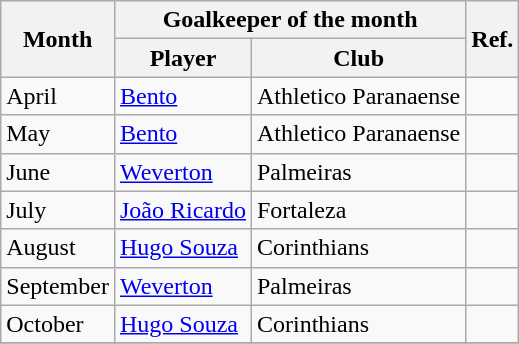<table class="wikitable">
<tr>
<th rowspan="2">Month</th>
<th colspan="2">Goalkeeper of the month</th>
<th rowspan="2">Ref.</th>
</tr>
<tr>
<th>Player</th>
<th>Club</th>
</tr>
<tr>
<td>April</td>
<td> <a href='#'>Bento</a></td>
<td>Athletico Paranaense</td>
<td align="center"></td>
</tr>
<tr>
<td>May</td>
<td> <a href='#'>Bento</a></td>
<td>Athletico Paranaense</td>
<td align="center"></td>
</tr>
<tr>
<td>June</td>
<td> <a href='#'>Weverton</a></td>
<td>Palmeiras</td>
<td align="center"></td>
</tr>
<tr>
<td>July</td>
<td> <a href='#'>João Ricardo</a></td>
<td>Fortaleza</td>
<td align="center"></td>
</tr>
<tr>
<td>August</td>
<td> <a href='#'>Hugo Souza</a></td>
<td>Corinthians</td>
<td align="center"></td>
</tr>
<tr>
<td>September</td>
<td> <a href='#'>Weverton</a></td>
<td>Palmeiras</td>
<td align="center"></td>
</tr>
<tr>
<td>October</td>
<td> <a href='#'>Hugo Souza</a></td>
<td>Corinthians</td>
<td align="center"></td>
</tr>
<tr>
</tr>
</table>
